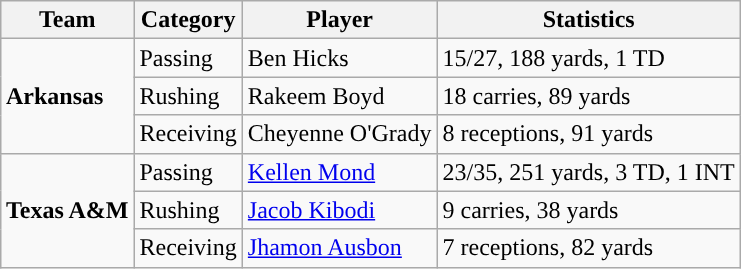<table class="wikitable" style="float: right;">
<tr>
<th>Team</th>
<th>Category</th>
<th>Player</th>
<th>Statistics</th>
</tr>
<tr>
<td rowspan=3><strong>Arkansas</strong></td>
<td>Passing</td>
<td>Ben Hicks</td>
<td>15/27, 188 yards, 1 TD</td>
</tr>
<tr>
<td>Rushing</td>
<td>Rakeem Boyd</td>
<td>18 carries, 89 yards</td>
</tr>
<tr>
<td>Receiving</td>
<td>Cheyenne O'Grady</td>
<td>8 receptions, 91 yards</td>
</tr>
<tr>
<td rowspan=3><strong>Texas A&M</strong></td>
<td>Passing</td>
<td><a href='#'>Kellen Mond</a></td>
<td>23/35, 251 yards, 3 TD, 1 INT</td>
</tr>
<tr>
<td>Rushing</td>
<td><a href='#'>Jacob Kibodi</a></td>
<td>9 carries, 38 yards</td>
</tr>
<tr>
<td>Receiving</td>
<td><a href='#'>Jhamon Ausbon</a></td>
<td>7 receptions, 82 yards</td>
</tr>
</table>
